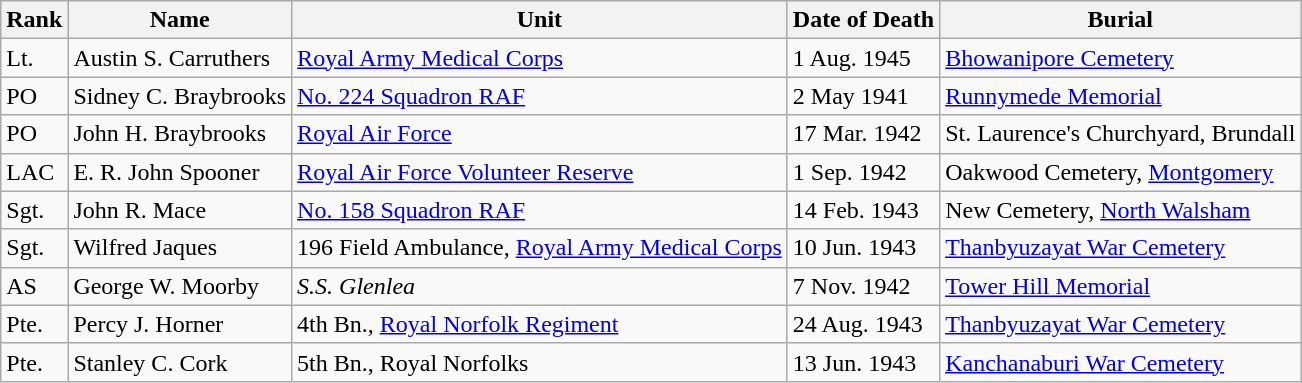<table class="wikitable">
<tr>
<th>Rank</th>
<th>Name</th>
<th>Unit</th>
<th>Date of Death</th>
<th>Burial</th>
</tr>
<tr>
<td>Lt.</td>
<td>Austin S. Carruthers</td>
<td><a href='#'>Royal Army Medical Corps</a></td>
<td>1 Aug. 1945</td>
<td><a href='#'>Bhowanipore Cemetery</a></td>
</tr>
<tr>
<td>PO</td>
<td>Sidney C. Braybrooks</td>
<td><a href='#'>No. 224 Squadron RAF</a></td>
<td>2 May 1941</td>
<td><a href='#'>Runnymede Memorial</a></td>
</tr>
<tr>
<td>PO</td>
<td>John H. Braybrooks</td>
<td><a href='#'>Royal Air Force</a></td>
<td>17 Mar. 1942</td>
<td>St. Laurence's Churchyard, Brundall</td>
</tr>
<tr>
<td>LAC</td>
<td>E. R. John Spooner</td>
<td><a href='#'>Royal Air Force Volunteer Reserve</a></td>
<td>1 Sep. 1942</td>
<td>Oakwood Cemetery, <a href='#'>Montgomery</a></td>
</tr>
<tr>
<td>Sgt.</td>
<td>John R. Mace</td>
<td><a href='#'>No. 158 Squadron RAF</a></td>
<td>14 Feb. 1943</td>
<td>New Cemetery, <a href='#'>North Walsham</a></td>
</tr>
<tr>
<td>Sgt.</td>
<td>Wilfred Jaques</td>
<td>196 Field Ambulance, <a href='#'>Royal Army Medical Corps</a></td>
<td>10 Jun. 1943</td>
<td><a href='#'>Thanbyuzayat War Cemetery</a></td>
</tr>
<tr>
<td>AS</td>
<td>George W. Moorby</td>
<td><em>S.S. Glenlea</em></td>
<td>7 Nov. 1942</td>
<td><a href='#'>Tower Hill Memorial</a></td>
</tr>
<tr>
<td>Pte.</td>
<td>Percy J. Horner</td>
<td>4th Bn., <a href='#'>Royal Norfolk Regiment</a></td>
<td>24 Aug. 1943</td>
<td><a href='#'>Thanbyuzayat War Cemetery</a></td>
</tr>
<tr>
<td>Pte.</td>
<td>Stanley C. Cork</td>
<td>5th Bn., Royal Norfolks</td>
<td>13 Jun. 1943</td>
<td><a href='#'>Kanchanaburi War Cemetery</a></td>
</tr>
</table>
